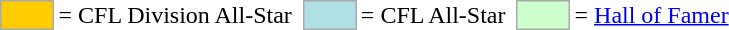<table>
<tr>
<td style="background-color:#FFCC00; border:1px solid #aaaaaa; width:2em;"></td>
<td>= CFL Division All-Star</td>
<td></td>
<td style="background-color:#B0E0E6; border:1px solid #aaaaaa; width:2em;"></td>
<td>= CFL All-Star</td>
<td></td>
<td style="background-color:#CCFFCC; border:1px solid #aaaaaa; width:2em;"></td>
<td>= <a href='#'>Hall of Famer</a></td>
</tr>
</table>
